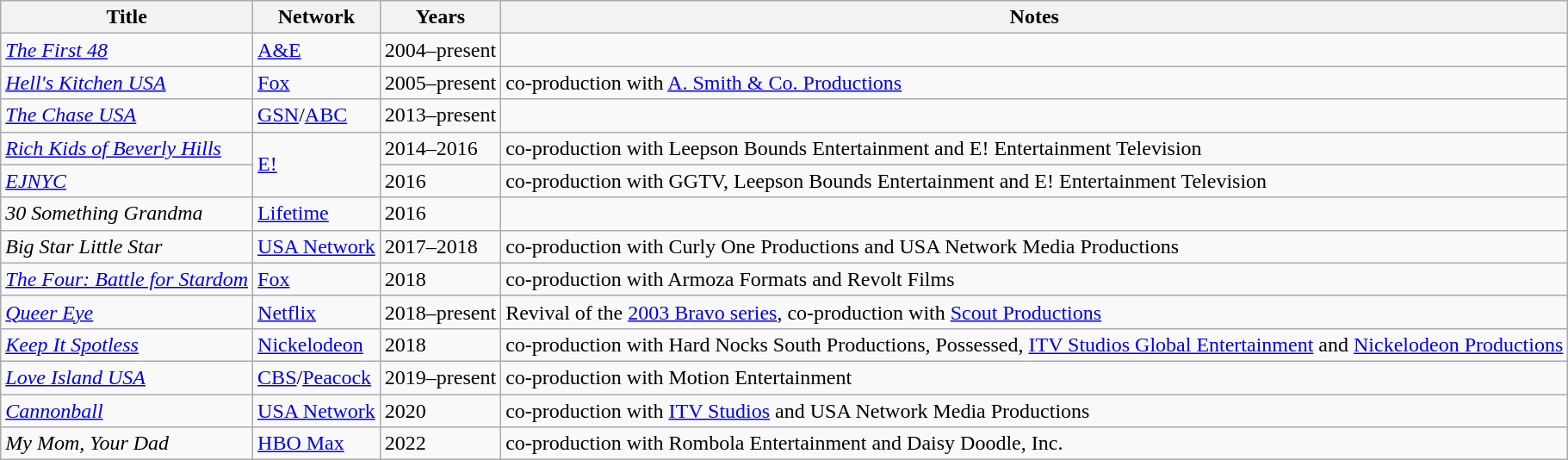<table class="wikitable sortable">
<tr>
<th>Title</th>
<th>Network</th>
<th>Years</th>
<th>Notes</th>
</tr>
<tr>
<td><em><a href='#'>The First 48</a></em></td>
<td><a href='#'>A&E</a></td>
<td>2004–present</td>
<td></td>
</tr>
<tr>
<td><em><a href='#'>Hell's Kitchen USA</a></em></td>
<td><a href='#'>Fox</a></td>
<td>2005–present</td>
<td>co-production with <a href='#'>A. Smith & Co. Productions</a></td>
</tr>
<tr>
<td><em><a href='#'>The Chase USA</a></em></td>
<td><a href='#'>GSN</a>/<a href='#'>ABC</a></td>
<td>2013–present</td>
<td></td>
</tr>
<tr>
<td><em><a href='#'>Rich Kids of Beverly Hills</a></em></td>
<td rowspan="2"><a href='#'>E!</a></td>
<td>2014–2016</td>
<td>co-production with Leepson Bounds Entertainment and E! Entertainment Television</td>
</tr>
<tr>
<td><em><a href='#'>EJNYC</a></em></td>
<td>2016</td>
<td>co-production with GGTV, Leepson Bounds Entertainment and E! Entertainment Television</td>
</tr>
<tr>
<td><em>30 Something Grandma</em></td>
<td><a href='#'>Lifetime</a></td>
<td>2016</td>
<td></td>
</tr>
<tr>
<td><em>Big Star Little Star</em></td>
<td><a href='#'>USA Network</a></td>
<td>2017–2018</td>
<td>co-production with Curly One Productions and USA Network Media Productions</td>
</tr>
<tr>
<td><em><a href='#'>The Four: Battle for Stardom</a></em></td>
<td><a href='#'>Fox</a></td>
<td>2018</td>
<td>co-production with Armoza Formats and Revolt Films</td>
</tr>
<tr>
<td><em><a href='#'>Queer Eye</a></em></td>
<td><a href='#'>Netflix</a></td>
<td>2018–present</td>
<td>Revival of the <a href='#'>2003 Bravo series</a>, co-production with <a href='#'>Scout Productions</a></td>
</tr>
<tr>
<td><em><a href='#'>Keep It Spotless</a></em></td>
<td><a href='#'>Nickelodeon</a></td>
<td>2018</td>
<td>co-production with Hard Nocks South Productions, Possessed, <a href='#'>ITV Studios Global Entertainment</a> and <a href='#'>Nickelodeon Productions</a></td>
</tr>
<tr>
<td><em><a href='#'>Love Island USA</a></em></td>
<td><a href='#'>CBS</a>/<a href='#'>Peacock</a></td>
<td>2019–present</td>
<td>co-production with Motion Entertainment</td>
</tr>
<tr>
<td><em><a href='#'>Cannonball</a></em></td>
<td><a href='#'>USA Network</a></td>
<td>2020</td>
<td>co-production with <a href='#'>ITV Studios</a> and USA Network Media Productions</td>
</tr>
<tr>
<td><em>My Mom, Your Dad</em></td>
<td><a href='#'>HBO Max</a></td>
<td>2022</td>
<td>co-production with Rombola Entertainment and Daisy Doodle, Inc.</td>
</tr>
</table>
